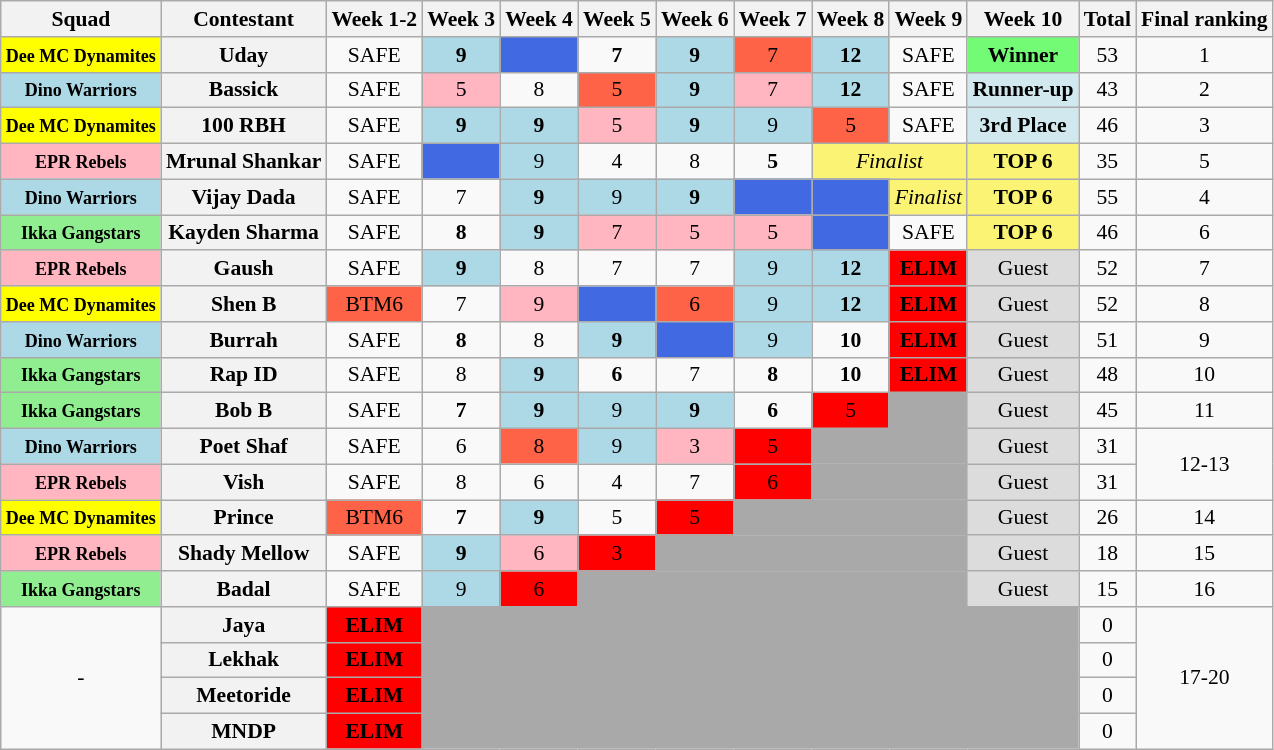<table class="wikitable sortable" style="text-align:center; font-size:90%">
<tr>
<th>Squad</th>
<th>Contestant</th>
<th>Week 1-2</th>
<th>Week 3</th>
<th>Week 4</th>
<th>Week 5</th>
<th>Week 6</th>
<th>Week 7</th>
<th>Week 8</th>
<th>Week 9</th>
<th>Week 10</th>
<th>Total</th>
<th>Final ranking</th>
</tr>
<tr>
<td bgcolor="yellow"><strong><small>Dee MC Dynamites</small></strong></td>
<th>Uday</th>
<td>SAFE</td>
<td bgcolor="lightblue"><strong>9</strong></td>
<td bgcolor="royalblue"><strong></strong></td>
<td><strong>7</strong></td>
<td bgcolor="lightblue"><strong>9</strong></td>
<td bgcolor="tomato">7</td>
<td bgcolor="lightblue"><strong>12</strong></td>
<td>SAFE</td>
<td bgcolor="#73FB76"><strong>Winner</strong></td>
<td>53</td>
<td>1</td>
</tr>
<tr>
<td bgcolor="lightblue"><strong><small>Dino Warriors</small></strong></td>
<th>Bassick</th>
<td>SAFE</td>
<td bgcolor="lightpink">5</td>
<td>8</td>
<td bgcolor="tomato">5</td>
<td bgcolor="lightblue"><strong>9</strong></td>
<td bgcolor="lightpink">7</td>
<td bgcolor="lightblue"><strong>12</strong></td>
<td>SAFE</td>
<td bgcolor="#D1E8EF"><strong>Runner-up</strong></td>
<td>43</td>
<td>2</td>
</tr>
<tr>
<td bgcolor="yellow"><strong><small>Dee MC Dynamites</small></strong></td>
<th>100 RBH</th>
<td>SAFE</td>
<td bgcolor="lightblue"><strong>9</strong></td>
<td bgcolor="lightblue"><strong>9</strong></td>
<td bgcolor="lightpink">5</td>
<td bgcolor="lightblue"><strong>9</strong></td>
<td bgcolor="lightblue">9</td>
<td bgcolor="tomato">5</td>
<td>SAFE</td>
<td bgcolor="#D1E8EF"><strong>3rd Place</strong></td>
<td>46</td>
<td>3</td>
</tr>
<tr>
<td bgcolor="lightpink"><strong><small>EPR Rebels</small></strong></td>
<th>Mrunal Shankar</th>
<td>SAFE</td>
<td bgcolor="royalblue"><strong></strong></td>
<td bgcolor="lightblue">9</td>
<td>4</td>
<td>8</td>
<td><strong>5</strong></td>
<td colspan="2" bgcolor="#fbf373"><em>Finalist</em></td>
<td bgcolor="#fbf373"><strong>TOP 6</strong></td>
<td>35</td>
<td>5</td>
</tr>
<tr>
<td bgcolor="lightblue"><strong><small>Dino Warriors</small></strong></td>
<th>Vijay Dada</th>
<td>SAFE</td>
<td>7</td>
<td bgcolor="lightblue"><strong>9</strong></td>
<td bgcolor="lightblue">9</td>
<td bgcolor="lightblue"><strong>9</strong></td>
<td bgcolor="royalblue"><strong></strong></td>
<td bgcolor="royalblue"><strong></strong></td>
<td bgcolor="#fbf373"><em>Finalist</em></td>
<td bgcolor="#fbf373"><strong>TOP 6</strong></td>
<td>55</td>
<td>4</td>
</tr>
<tr>
<td bgcolor="lightgreen"><strong><small>Ikka Gangstars</small></strong></td>
<th>Kayden Sharma</th>
<td>SAFE</td>
<td><strong>8</strong></td>
<td bgcolor="lightblue"><strong>9</strong></td>
<td bgcolor="lightpink">7</td>
<td bgcolor="lightpink">5</td>
<td bgcolor="lightpink">5</td>
<td bgcolor="royalblue"><strong></strong></td>
<td>SAFE</td>
<td bgcolor="#fbf373"><strong>TOP 6</strong></td>
<td>46</td>
<td>6</td>
</tr>
<tr>
<td bgcolor="lightpink"><strong><small>EPR Rebels</small></strong></td>
<th>Gaush</th>
<td>SAFE</td>
<td bgcolor="lightblue"><strong>9</strong></td>
<td>8</td>
<td>7</td>
<td>7</td>
<td bgcolor="lightblue">9</td>
<td bgcolor="lightblue"><strong>12</strong></td>
<td bgcolor="red"><strong>ELIM</strong></td>
<td style="background:Gainsboro;">Guest</td>
<td>52</td>
<td>7</td>
</tr>
<tr>
<td bgcolor="yellow"><strong><small>Dee MC Dynamites</small></strong></td>
<th>Shen B</th>
<td bgcolor="tomato">BTM6</td>
<td>7</td>
<td bgcolor="lightpink">9</td>
<td bgcolor="royalblue"><strong></strong></td>
<td bgcolor="tomato">6</td>
<td bgcolor="lightblue">9</td>
<td bgcolor="lightblue"><strong>12</strong></td>
<td bgcolor="red"><strong>ELIM</strong></td>
<td style="background:Gainsboro;">Guest</td>
<td>52</td>
<td>8</td>
</tr>
<tr>
<td bgcolor="lightblue"><strong><small>Dino Warriors</small></strong></td>
<th>Burrah</th>
<td>SAFE</td>
<td><strong>8</strong></td>
<td>8</td>
<td bgcolor="lightblue"><strong>9</strong></td>
<td bgcolor="royalblue"><strong></strong></td>
<td bgcolor="lightblue">9</td>
<td><strong>10</strong></td>
<td bgcolor="red"><strong>ELIM</strong></td>
<td style="background:Gainsboro;">Guest</td>
<td>51</td>
<td>9</td>
</tr>
<tr>
<td bgcolor="lightgreen"><strong><small>Ikka Gangstars</small></strong></td>
<th>Rap ID</th>
<td>SAFE</td>
<td>8</td>
<td bgcolor="lightblue"><strong>9</strong></td>
<td><strong>6</strong></td>
<td>7</td>
<td><strong>8</strong></td>
<td><strong>10</strong></td>
<td bgcolor="red"><strong>ELIM</strong></td>
<td style="background:Gainsboro;">Guest</td>
<td>48</td>
<td>10</td>
</tr>
<tr>
<td bgcolor="lightgreen"><strong><small>Ikka Gangstars</small></strong></td>
<th>Bob B</th>
<td>SAFE</td>
<td><strong>7</strong></td>
<td bgcolor="lightblue"><strong>9</strong></td>
<td bgcolor="lightblue">9</td>
<td bgcolor="lightblue"><strong>9</strong></td>
<td><strong>6</strong></td>
<td bgcolor="red">5</td>
<td bgcolor="darkgrey"></td>
<td style="background:Gainsboro;">Guest</td>
<td>45</td>
<td>11</td>
</tr>
<tr>
<td bgcolor="lightblue"><strong><small>Dino Warriors</small></strong></td>
<th>Poet Shaf</th>
<td>SAFE</td>
<td>6</td>
<td bgcolor="tomato">8</td>
<td bgcolor="lightblue">9</td>
<td bgcolor="lightpink">3</td>
<td bgcolor="red">5</td>
<td colspan="2" bgcolor="darkgrey"></td>
<td style="background:Gainsboro;">Guest</td>
<td>31</td>
<td rowspan="2">12-13</td>
</tr>
<tr>
<td bgcolor="lightpink"><strong><small>EPR Rebels</small></strong></td>
<th>Vish</th>
<td>SAFE</td>
<td>8</td>
<td>6</td>
<td>4</td>
<td>7</td>
<td bgcolor="red">6</td>
<td colspan="2" bgcolor="darkgrey"></td>
<td style="background:Gainsboro;">Guest</td>
<td>31</td>
</tr>
<tr>
<td bgcolor="yellow"><strong><small>Dee MC Dynamites</small></strong></td>
<th>Prince</th>
<td bgcolor="tomato">BTM6</td>
<td><strong>7</strong></td>
<td bgcolor="lightblue"><strong>9</strong></td>
<td>5</td>
<td bgcolor="red">5</td>
<td colspan="3" bgcolor="darkgrey"></td>
<td style="background:Gainsboro;">Guest</td>
<td>26</td>
<td>14</td>
</tr>
<tr>
<td bgcolor="lightpink"><strong><small>EPR Rebels</small></strong></td>
<th>Shady Mellow</th>
<td>SAFE</td>
<td bgcolor="lightblue"><strong>9</strong></td>
<td bgcolor="lightpink">6</td>
<td bgcolor="red">3</td>
<td colspan="4" bgcolor="darkgrey"></td>
<td style="background:Gainsboro;">Guest</td>
<td>18</td>
<td>15</td>
</tr>
<tr>
<td bgcolor="lightgreen"><strong><small>Ikka Gangstars</small></strong></td>
<th>Badal</th>
<td>SAFE</td>
<td bgcolor="lightblue">9</td>
<td bgcolor="red">6</td>
<td colspan="5" rowspan="1" bgcolor="darkgrey"></td>
<td style="background:Gainsboro;">Guest</td>
<td>15</td>
<td>16</td>
</tr>
<tr>
<td rowspan="4">-</td>
<th>Jaya</th>
<td bgcolor="red"><strong>ELIM</strong></td>
<td colspan="8" rowspan="4" bgcolor="darkgrey"></td>
<td>0</td>
<td rowspan="4">17-20</td>
</tr>
<tr>
<th>Lekhak</th>
<td bgcolor="red"><strong>ELIM</strong></td>
<td>0</td>
</tr>
<tr>
<th>Meetoride</th>
<td bgcolor="red"><strong>ELIM</strong></td>
<td>0</td>
</tr>
<tr>
<th>MNDP</th>
<td bgcolor="red"><strong>ELIM</strong></td>
<td>0</td>
</tr>
</table>
